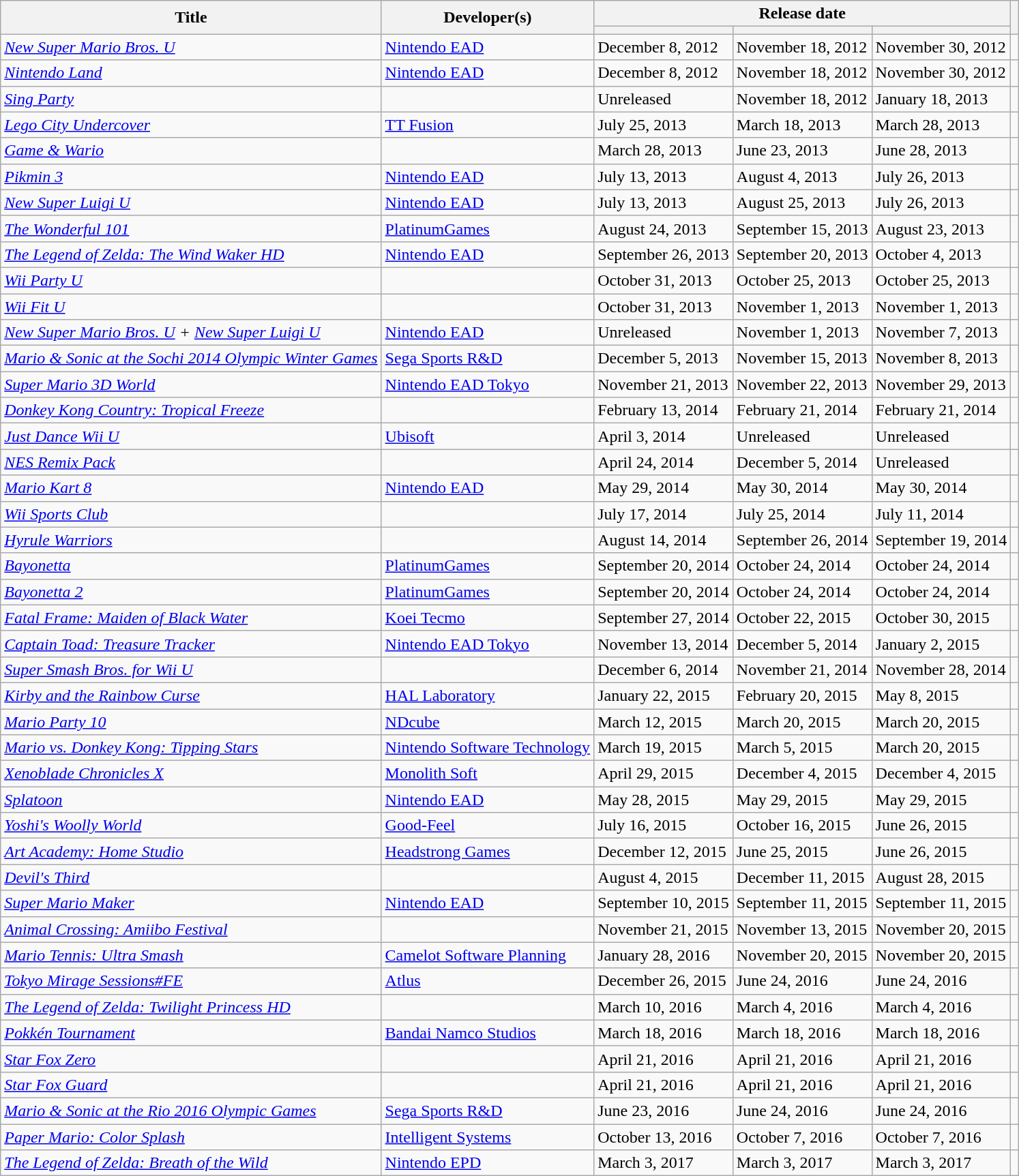<table class="wikitable plainrowheaders sortable">
<tr>
<th rowspan="2">Title</th>
<th rowspan="2">Developer(s)</th>
<th colspan="3">Release date</th>
<th rowspan="2" class="unsortable"></th>
</tr>
<tr>
<th data-sort-type="date"></th>
<th data-sort-type="date"></th>
<th data-sort-type="date"></th>
</tr>
<tr>
<td><em><a href='#'>New Super Mario Bros. U</a></em></td>
<td><a href='#'>Nintendo EAD</a></td>
<td>December 8, 2012</td>
<td>November 18, 2012</td>
<td>November 30, 2012</td>
<td></td>
</tr>
<tr>
<td><em><a href='#'>Nintendo Land</a></em></td>
<td><a href='#'>Nintendo EAD</a></td>
<td>December 8, 2012</td>
<td>November 18, 2012</td>
<td>November 30, 2012</td>
<td></td>
</tr>
<tr>
<td><em><a href='#'>Sing Party</a></em></td>
<td></td>
<td>Unreleased</td>
<td>November 18, 2012</td>
<td>January 18, 2013</td>
<td></td>
</tr>
<tr>
<td><em><a href='#'>Lego City Undercover</a></em></td>
<td><a href='#'>TT Fusion</a></td>
<td>July 25, 2013</td>
<td>March 18, 2013</td>
<td>March 28, 2013</td>
<td></td>
</tr>
<tr>
<td><em><a href='#'>Game & Wario</a></em></td>
<td></td>
<td>March 28, 2013</td>
<td>June 23, 2013</td>
<td>June 28, 2013</td>
<td></td>
</tr>
<tr>
<td><em><a href='#'>Pikmin 3</a></em></td>
<td><a href='#'>Nintendo EAD</a></td>
<td>July 13, 2013</td>
<td>August 4, 2013</td>
<td>July 26, 2013</td>
<td></td>
</tr>
<tr>
<td><em><a href='#'>New Super Luigi U</a></em></td>
<td><a href='#'>Nintendo EAD</a></td>
<td>July 13, 2013</td>
<td>August 25, 2013</td>
<td>July 26, 2013</td>
<td></td>
</tr>
<tr>
<td><em><a href='#'>The Wonderful 101</a></em></td>
<td><a href='#'>PlatinumGames</a></td>
<td>August 24, 2013</td>
<td>September 15, 2013</td>
<td>August 23, 2013</td>
<td></td>
</tr>
<tr>
<td><em><a href='#'>The Legend of Zelda: The Wind Waker HD</a></em></td>
<td><a href='#'>Nintendo EAD</a></td>
<td>September 26, 2013</td>
<td>September 20, 2013</td>
<td>October 4, 2013</td>
<td></td>
</tr>
<tr>
<td><em><a href='#'>Wii Party U</a></em></td>
<td></td>
<td>October 31, 2013</td>
<td>October 25, 2013</td>
<td>October 25, 2013</td>
<td></td>
</tr>
<tr>
<td><em><a href='#'>Wii Fit U</a></em></td>
<td></td>
<td>October 31, 2013</td>
<td>November 1, 2013</td>
<td>November 1, 2013</td>
<td></td>
</tr>
<tr>
<td><em><a href='#'>New Super Mario Bros. U</a> + <a href='#'>New Super Luigi U</a></em></td>
<td><a href='#'>Nintendo EAD</a></td>
<td>Unreleased</td>
<td>November 1, 2013</td>
<td>November 7, 2013</td>
<td></td>
</tr>
<tr>
<td><em><a href='#'>Mario & Sonic at the Sochi 2014 Olympic Winter Games</a></em></td>
<td><a href='#'>Sega Sports R&D</a></td>
<td>December 5, 2013</td>
<td>November 15, 2013</td>
<td>November 8, 2013</td>
<td></td>
</tr>
<tr>
<td><em><a href='#'>Super Mario 3D World</a></em></td>
<td><a href='#'>Nintendo EAD Tokyo</a></td>
<td>November 21, 2013</td>
<td>November 22, 2013</td>
<td>November 29, 2013</td>
<td></td>
</tr>
<tr>
<td><em><a href='#'>Donkey Kong Country: Tropical Freeze</a></em></td>
<td></td>
<td>February 13, 2014</td>
<td>February 21, 2014</td>
<td>February 21, 2014</td>
<td></td>
</tr>
<tr>
<td><em><a href='#'>Just Dance Wii U</a></em></td>
<td><a href='#'>Ubisoft</a></td>
<td>April 3, 2014</td>
<td>Unreleased</td>
<td>Unreleased</td>
<td></td>
</tr>
<tr>
<td><em><a href='#'>NES Remix Pack</a></em></td>
<td></td>
<td>April 24, 2014</td>
<td>December 5, 2014</td>
<td>Unreleased</td>
<td></td>
</tr>
<tr>
<td><em><a href='#'>Mario Kart 8</a></em></td>
<td><a href='#'>Nintendo EAD</a></td>
<td>May 29, 2014</td>
<td>May 30, 2014</td>
<td>May 30, 2014</td>
<td></td>
</tr>
<tr>
<td><em><a href='#'>Wii Sports Club</a></em></td>
<td></td>
<td>July 17, 2014</td>
<td>July 25, 2014</td>
<td>July 11, 2014</td>
<td></td>
</tr>
<tr>
<td><em><a href='#'>Hyrule Warriors</a></em></td>
<td></td>
<td>August 14, 2014</td>
<td>September 26, 2014</td>
<td>September 19, 2014</td>
<td></td>
</tr>
<tr>
<td><em><a href='#'>Bayonetta</a></em></td>
<td><a href='#'>PlatinumGames</a></td>
<td>September 20, 2014</td>
<td>October 24, 2014</td>
<td>October 24, 2014</td>
<td></td>
</tr>
<tr>
<td><em><a href='#'>Bayonetta 2</a></em></td>
<td><a href='#'>PlatinumGames</a></td>
<td>September 20, 2014</td>
<td>October 24, 2014</td>
<td>October 24, 2014</td>
<td></td>
</tr>
<tr>
<td><em><a href='#'>Fatal Frame: Maiden of Black Water</a></em></td>
<td><a href='#'>Koei Tecmo</a></td>
<td>September 27, 2014</td>
<td>October 22, 2015</td>
<td>October 30, 2015</td>
<td></td>
</tr>
<tr>
<td><em><a href='#'>Captain Toad: Treasure Tracker</a></em></td>
<td><a href='#'>Nintendo EAD Tokyo</a></td>
<td>November 13, 2014</td>
<td>December 5, 2014</td>
<td>January 2, 2015</td>
<td></td>
</tr>
<tr>
<td><em><a href='#'>Super Smash Bros. for Wii U</a></em></td>
<td></td>
<td>December 6, 2014</td>
<td>November 21, 2014</td>
<td>November 28, 2014</td>
<td></td>
</tr>
<tr>
<td><em><a href='#'>Kirby and the Rainbow Curse</a></em></td>
<td><a href='#'>HAL Laboratory</a></td>
<td>January 22, 2015</td>
<td>February 20, 2015</td>
<td>May 8, 2015</td>
<td></td>
</tr>
<tr>
<td><em><a href='#'>Mario Party 10</a></em></td>
<td><a href='#'>NDcube</a></td>
<td>March 12, 2015</td>
<td>March 20, 2015</td>
<td>March 20, 2015</td>
<td></td>
</tr>
<tr>
<td><em><a href='#'>Mario vs. Donkey Kong: Tipping Stars</a></em></td>
<td><a href='#'>Nintendo Software Technology</a></td>
<td>March 19, 2015</td>
<td>March 5, 2015</td>
<td>March 20, 2015</td>
<td></td>
</tr>
<tr>
<td><em><a href='#'>Xenoblade Chronicles X</a></em></td>
<td><a href='#'>Monolith Soft</a></td>
<td>April 29, 2015</td>
<td>December 4, 2015</td>
<td>December 4, 2015</td>
<td></td>
</tr>
<tr>
<td><em><a href='#'>Splatoon</a></em></td>
<td><a href='#'>Nintendo EAD</a></td>
<td>May 28, 2015</td>
<td>May 29, 2015</td>
<td>May 29, 2015</td>
<td></td>
</tr>
<tr>
<td><em><a href='#'>Yoshi's Woolly World</a></em></td>
<td><a href='#'>Good-Feel</a></td>
<td>July 16, 2015</td>
<td>October 16, 2015</td>
<td>June 26, 2015</td>
<td></td>
</tr>
<tr>
<td><em><a href='#'>Art Academy: Home Studio</a></em></td>
<td><a href='#'>Headstrong Games</a></td>
<td>December 12, 2015</td>
<td>June 25, 2015</td>
<td>June 26, 2015</td>
<td></td>
</tr>
<tr>
<td><em><a href='#'>Devil's Third</a></em></td>
<td></td>
<td>August 4, 2015</td>
<td>December 11, 2015</td>
<td>August 28, 2015</td>
<td></td>
</tr>
<tr>
<td><em><a href='#'>Super Mario Maker</a></em></td>
<td><a href='#'>Nintendo EAD</a></td>
<td>September 10, 2015</td>
<td>September 11, 2015</td>
<td>September 11, 2015</td>
<td></td>
</tr>
<tr>
<td><em><a href='#'>Animal Crossing: Amiibo Festival</a></em></td>
<td></td>
<td>November 21, 2015</td>
<td>November 13, 2015</td>
<td>November 20, 2015</td>
<td></td>
</tr>
<tr>
<td><em><a href='#'>Mario Tennis: Ultra Smash</a></em></td>
<td><a href='#'>Camelot Software Planning</a></td>
<td>January 28, 2016</td>
<td>November 20, 2015</td>
<td>November 20, 2015</td>
<td></td>
</tr>
<tr>
<td><em><a href='#'>Tokyo Mirage Sessions#FE</a></em></td>
<td><a href='#'>Atlus</a></td>
<td>December 26, 2015</td>
<td>June 24, 2016</td>
<td>June 24, 2016</td>
<td></td>
</tr>
<tr>
<td><em><a href='#'>The Legend of Zelda: Twilight Princess HD</a></em></td>
<td></td>
<td>March 10, 2016</td>
<td>March 4, 2016</td>
<td>March 4, 2016</td>
<td></td>
</tr>
<tr>
<td><em><a href='#'>Pokkén Tournament</a></em></td>
<td><a href='#'>Bandai Namco Studios</a></td>
<td>March 18, 2016</td>
<td>March 18, 2016</td>
<td>March 18, 2016</td>
<td></td>
</tr>
<tr>
<td><em><a href='#'>Star Fox Zero</a></em></td>
<td></td>
<td>April 21, 2016</td>
<td>April 21, 2016</td>
<td>April 21, 2016</td>
<td></td>
</tr>
<tr>
<td><em><a href='#'>Star Fox Guard</a></em></td>
<td></td>
<td>April 21, 2016</td>
<td>April 21, 2016</td>
<td>April 21, 2016</td>
<td></td>
</tr>
<tr>
<td><em><a href='#'>Mario & Sonic at the Rio 2016 Olympic Games</a></em></td>
<td><a href='#'>Sega Sports R&D</a></td>
<td>June 23, 2016</td>
<td>June 24, 2016</td>
<td>June 24, 2016</td>
<td></td>
</tr>
<tr>
<td><em><a href='#'>Paper Mario: Color Splash</a></em></td>
<td><a href='#'>Intelligent Systems</a></td>
<td>October 13, 2016</td>
<td>October 7, 2016</td>
<td>October 7, 2016</td>
<td></td>
</tr>
<tr>
<td><em><a href='#'>The Legend of Zelda: Breath of the Wild</a></em></td>
<td><a href='#'>Nintendo EPD</a></td>
<td>March 3, 2017</td>
<td>March 3, 2017</td>
<td>March 3, 2017</td>
<td></td>
</tr>
</table>
